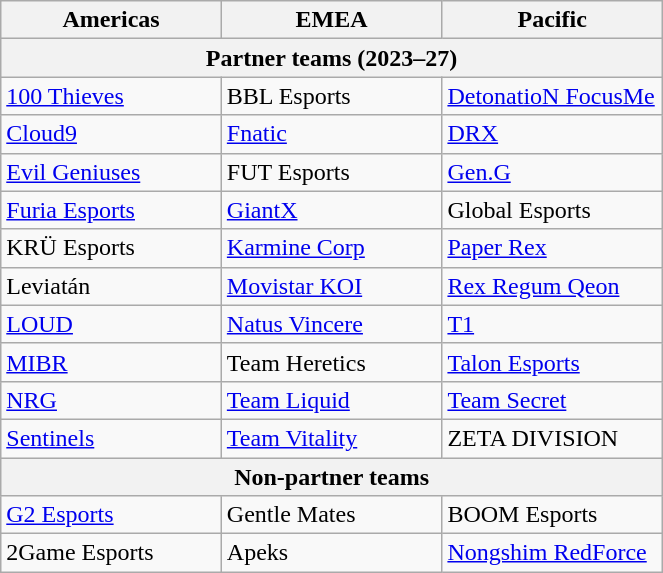<table class="wikitable" white-space="nowrap">
<tr>
<th style="width: 33%">Americas</th>
<th style="width: 33%">EMEA</th>
<th style="width: 33%">Pacific</th>
</tr>
<tr>
<th colspan="3">Partner teams (2023–27)</th>
</tr>
<tr>
<td><a href='#'>100 Thieves</a></td>
<td>BBL Esports</td>
<td><a href='#'>DetonatioN FocusMe</a></td>
</tr>
<tr>
<td><a href='#'>Cloud9</a></td>
<td><a href='#'>Fnatic</a></td>
<td><a href='#'>DRX</a></td>
</tr>
<tr>
<td><a href='#'>Evil Geniuses</a></td>
<td>FUT Esports</td>
<td><a href='#'>Gen.G</a></td>
</tr>
<tr>
<td><a href='#'>Furia Esports</a></td>
<td><a href='#'>GiantX</a></td>
<td>Global Esports</td>
</tr>
<tr>
<td>KRÜ Esports</td>
<td><a href='#'>Karmine Corp</a></td>
<td><a href='#'>Paper Rex</a></td>
</tr>
<tr>
<td>Leviatán</td>
<td><a href='#'>Movistar KOI</a></td>
<td><a href='#'>Rex Regum Qeon</a></td>
</tr>
<tr>
<td><a href='#'>LOUD</a></td>
<td><a href='#'>Natus Vincere</a></td>
<td><a href='#'>T1</a></td>
</tr>
<tr>
<td><a href='#'>MIBR</a></td>
<td>Team Heretics</td>
<td><a href='#'>Talon Esports</a></td>
</tr>
<tr>
<td><a href='#'>NRG</a></td>
<td><a href='#'>Team Liquid</a></td>
<td><a href='#'>Team Secret</a></td>
</tr>
<tr>
<td><a href='#'>Sentinels</a></td>
<td><a href='#'>Team Vitality</a></td>
<td>ZETA DIVISION</td>
</tr>
<tr>
<th colspan="3">Non-partner teams</th>
</tr>
<tr>
<td><a href='#'>G2 Esports</a></td>
<td>Gentle Mates</td>
<td>BOOM Esports</td>
</tr>
<tr>
<td>2Game Esports</td>
<td>Apeks</td>
<td><a href='#'>Nongshim RedForce</a></td>
</tr>
</table>
